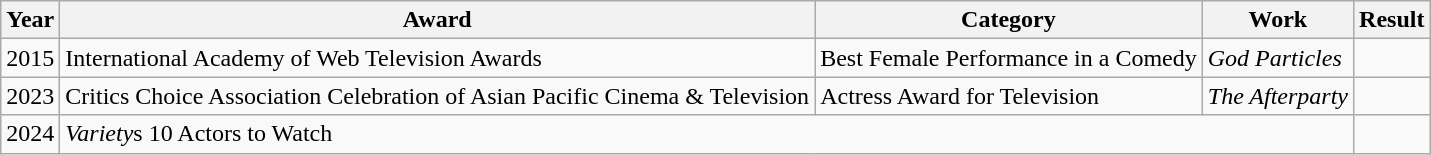<table class="wikitable sortable">
<tr>
<th>Year</th>
<th>Award</th>
<th>Category</th>
<th>Work</th>
<th>Result</th>
</tr>
<tr>
<td>2015</td>
<td>International Academy of Web Television Awards</td>
<td>Best Female Performance in a Comedy</td>
<td><em>God Particles</em></td>
<td></td>
</tr>
<tr>
<td>2023</td>
<td>Critics Choice Association Celebration of Asian Pacific Cinema & Television</td>
<td>Actress Award for Television</td>
<td><em>The Afterparty</em></td>
<td></td>
</tr>
<tr>
<td>2024</td>
<td colspan=3><em>Variety</em>s 10 Actors to Watch</td>
<td></td>
</tr>
</table>
